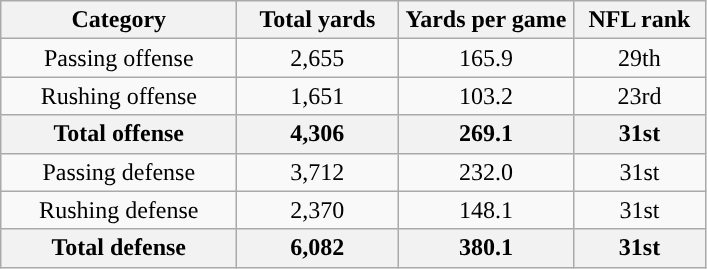<table class="wikitable" style="text-align:center">
<tr>
<th width="150">Category</th>
<th width="100">Total yards</th>
<th width="110">Yards per game</th>
<th width="80">NFL rank<br></th>
</tr>
<tr>
<td>Passing offense</td>
<td>2,655</td>
<td>165.9</td>
<td>29th</td>
</tr>
<tr>
<td>Rushing offense</td>
<td>1,651</td>
<td>103.2</td>
<td>23rd</td>
</tr>
<tr>
<th>Total offense</th>
<th>4,306</th>
<th>269.1</th>
<th>31st</th>
</tr>
<tr>
<td>Passing defense</td>
<td>3,712</td>
<td>232.0</td>
<td>31st</td>
</tr>
<tr>
<td>Rushing defense</td>
<td>2,370</td>
<td>148.1</td>
<td>31st</td>
</tr>
<tr>
<th>Total defense</th>
<th>6,082</th>
<th>380.1</th>
<th>31st</th>
</tr>
</table>
